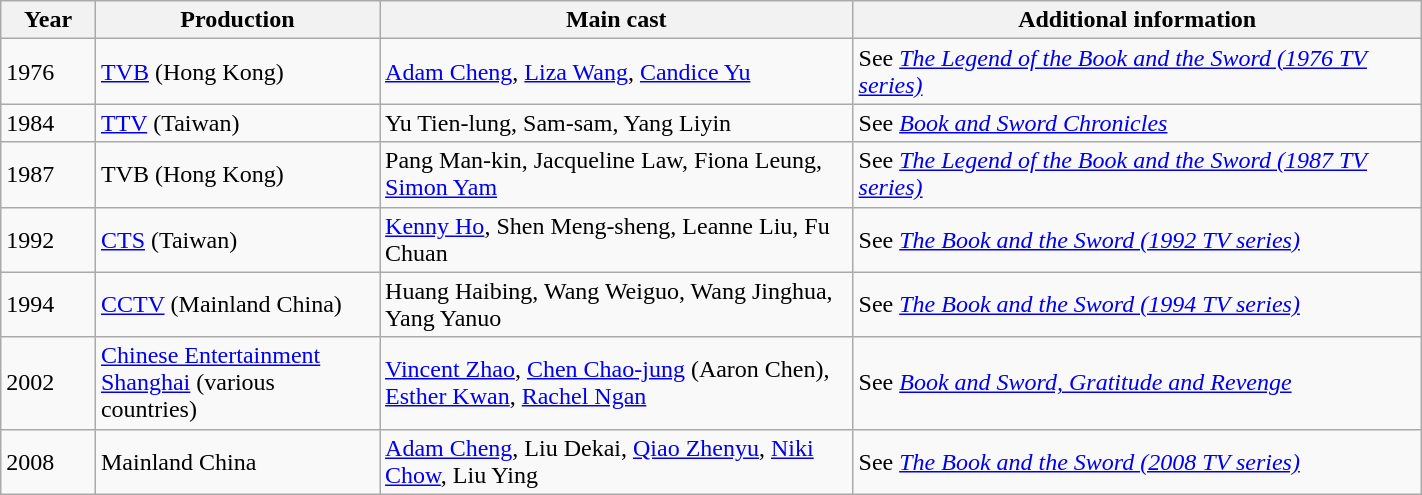<table class="wikitable" width=75%>
<tr>
<th width=5%>Year</th>
<th width=15%>Production</th>
<th width=25%>Main cast</th>
<th width=30%>Additional information</th>
</tr>
<tr>
<td>1976</td>
<td><a href='#'>TVB</a> (Hong Kong)</td>
<td><a href='#'>Adam Cheng</a>, <a href='#'>Liza Wang</a>, <a href='#'>Candice Yu</a></td>
<td>See <em><a href='#'>The Legend of the Book and the Sword (1976 TV series)</a></em></td>
</tr>
<tr>
<td>1984</td>
<td><a href='#'>TTV</a> (Taiwan)</td>
<td>Yu Tien-lung, Sam-sam, Yang Liyin</td>
<td>See <em><a href='#'>Book and Sword Chronicles</a></em></td>
</tr>
<tr>
<td>1987</td>
<td>TVB (Hong Kong)</td>
<td>Pang Man-kin, Jacqueline Law, Fiona Leung, <a href='#'>Simon Yam</a></td>
<td>See <em><a href='#'>The Legend of the Book and the Sword (1987 TV series)</a></em></td>
</tr>
<tr>
<td>1992</td>
<td><a href='#'>CTS</a> (Taiwan)</td>
<td><a href='#'>Kenny Ho</a>, Shen Meng-sheng, Leanne Liu, Fu Chuan</td>
<td>See <em><a href='#'>The Book and the Sword (1992 TV series)</a></em></td>
</tr>
<tr>
<td>1994</td>
<td><a href='#'>CCTV</a> (Mainland China)</td>
<td>Huang Haibing, Wang Weiguo, Wang Jinghua, Yang Yanuo</td>
<td>See <em><a href='#'>The Book and the Sword (1994 TV series)</a></em></td>
</tr>
<tr>
<td>2002</td>
<td><a href='#'>Chinese Entertainment Shanghai</a> (various countries)</td>
<td><a href='#'>Vincent Zhao</a>, <a href='#'>Chen Chao-jung</a> (Aaron Chen), <a href='#'>Esther Kwan</a>, <a href='#'>Rachel Ngan</a></td>
<td>See <em><a href='#'>Book and Sword, Gratitude and Revenge</a></em></td>
</tr>
<tr>
<td>2008</td>
<td>Mainland China</td>
<td><a href='#'>Adam Cheng</a>, Liu Dekai, <a href='#'>Qiao Zhenyu</a>, <a href='#'>Niki Chow</a>, Liu Ying</td>
<td>See <em><a href='#'>The Book and the Sword (2008 TV series)</a></em></td>
</tr>
</table>
